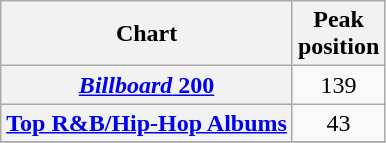<table class="wikitable plainrowheaders sortable" style="text-align:center;" border="1">
<tr>
<th scope="col">Chart</th>
<th scope="col">Peak<br>position</th>
</tr>
<tr>
<th scope="row"><a href='#'><em>Billboard</em> 200</a></th>
<td>139</td>
</tr>
<tr>
<th scope="row"><a href='#'>Top R&B/Hip-Hop Albums</a></th>
<td>43</td>
</tr>
<tr>
</tr>
</table>
